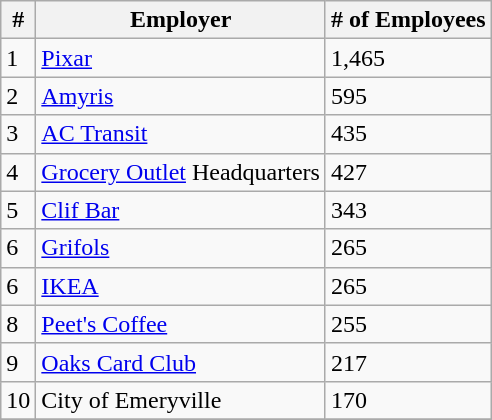<table class="wikitable">
<tr>
<th>#</th>
<th>Employer</th>
<th># of Employees</th>
</tr>
<tr>
<td>1</td>
<td><a href='#'>Pixar</a></td>
<td>1,465</td>
</tr>
<tr>
<td>2</td>
<td><a href='#'>Amyris</a></td>
<td>595</td>
</tr>
<tr>
<td>3</td>
<td><a href='#'>AC Transit</a></td>
<td>435</td>
</tr>
<tr>
<td>4</td>
<td><a href='#'>Grocery Outlet</a> Headquarters</td>
<td>427</td>
</tr>
<tr>
<td>5</td>
<td><a href='#'>Clif Bar</a></td>
<td>343</td>
</tr>
<tr>
<td>6</td>
<td><a href='#'>Grifols</a></td>
<td>265</td>
</tr>
<tr>
<td>6</td>
<td><a href='#'>IKEA</a></td>
<td>265</td>
</tr>
<tr>
<td>8</td>
<td><a href='#'>Peet's Coffee</a></td>
<td>255</td>
</tr>
<tr>
<td>9</td>
<td><a href='#'>Oaks Card Club</a></td>
<td>217</td>
</tr>
<tr>
<td>10</td>
<td>City of Emeryville</td>
<td>170</td>
</tr>
<tr>
</tr>
</table>
